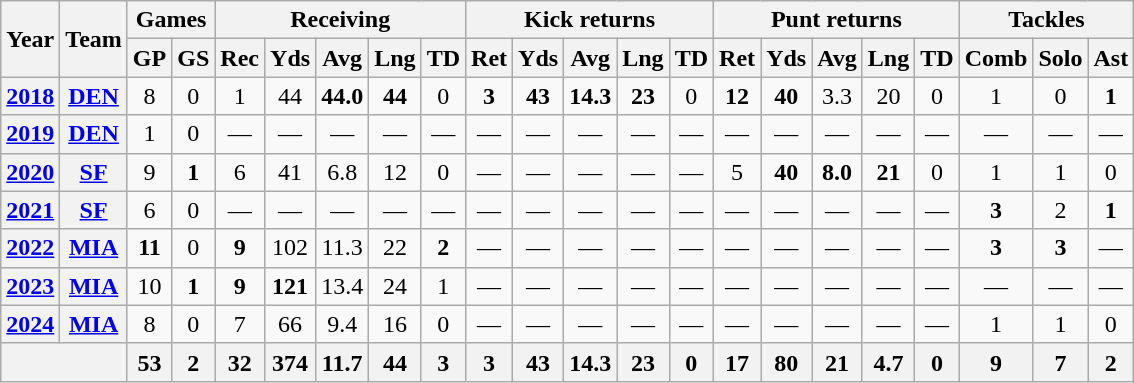<table class="wikitable" style="text-align:center;">
<tr>
<th rowspan="2">Year</th>
<th rowspan="2">Team</th>
<th colspan="2">Games</th>
<th colspan="5">Receiving</th>
<th colspan="5">Kick returns</th>
<th colspan="5">Punt returns</th>
<th colspan="3">Tackles</th>
</tr>
<tr>
<th>GP</th>
<th>GS</th>
<th>Rec</th>
<th>Yds</th>
<th>Avg</th>
<th>Lng</th>
<th>TD</th>
<th>Ret</th>
<th>Yds</th>
<th>Avg</th>
<th>Lng</th>
<th>TD</th>
<th>Ret</th>
<th>Yds</th>
<th>Avg</th>
<th>Lng</th>
<th>TD</th>
<th>Comb</th>
<th>Solo</th>
<th>Ast</th>
</tr>
<tr>
<th><a href='#'>2018</a></th>
<th><a href='#'>DEN</a></th>
<td>8</td>
<td>0</td>
<td>1</td>
<td>44</td>
<td><strong>44.0</strong></td>
<td><strong>44</strong></td>
<td>0</td>
<td><strong>3</strong></td>
<td><strong>43</strong></td>
<td><strong>14.3</strong></td>
<td><strong>23</strong></td>
<td>0</td>
<td><strong>12</strong></td>
<td><strong>40</strong></td>
<td>3.3</td>
<td>20</td>
<td>0</td>
<td>1</td>
<td>0</td>
<td><strong>1</strong></td>
</tr>
<tr>
<th><a href='#'>2019</a></th>
<th><a href='#'>DEN</a></th>
<td>1</td>
<td>0</td>
<td>—</td>
<td>—</td>
<td>—</td>
<td>—</td>
<td>—</td>
<td>—</td>
<td>—</td>
<td>—</td>
<td>—</td>
<td>—</td>
<td>—</td>
<td>—</td>
<td>—</td>
<td>—</td>
<td>—</td>
<td>—</td>
<td>—</td>
<td>—</td>
</tr>
<tr>
<th><a href='#'>2020</a></th>
<th><a href='#'>SF</a></th>
<td>9</td>
<td><strong>1</strong></td>
<td>6</td>
<td>41</td>
<td>6.8</td>
<td>12</td>
<td>0</td>
<td>—</td>
<td>—</td>
<td>—</td>
<td>—</td>
<td>—</td>
<td>5</td>
<td><strong>40</strong></td>
<td><strong>8.0</strong></td>
<td><strong>21</strong></td>
<td>0</td>
<td>1</td>
<td>1</td>
<td>0</td>
</tr>
<tr>
<th><a href='#'>2021</a></th>
<th><a href='#'>SF</a></th>
<td>6</td>
<td>0</td>
<td>—</td>
<td>—</td>
<td>—</td>
<td>—</td>
<td>—</td>
<td>—</td>
<td>—</td>
<td>—</td>
<td>—</td>
<td>—</td>
<td>—</td>
<td>—</td>
<td>—</td>
<td>—</td>
<td>—</td>
<td><strong>3</strong></td>
<td>2</td>
<td><strong>1</strong></td>
</tr>
<tr>
<th><a href='#'>2022</a></th>
<th><a href='#'>MIA</a></th>
<td><strong>11</strong></td>
<td>0</td>
<td><strong>9</strong></td>
<td>102</td>
<td>11.3</td>
<td>22</td>
<td><strong>2</strong></td>
<td>—</td>
<td>—</td>
<td>—</td>
<td>—</td>
<td>—</td>
<td>—</td>
<td>—</td>
<td>—</td>
<td>—</td>
<td>—</td>
<td><strong>3</strong></td>
<td><strong>3</strong></td>
<td>—</td>
</tr>
<tr>
<th><a href='#'>2023</a></th>
<th><a href='#'>MIA</a></th>
<td>10</td>
<td><strong>1</strong></td>
<td><strong>9</strong></td>
<td><strong>121</strong></td>
<td>13.4</td>
<td>24</td>
<td>1</td>
<td>—</td>
<td>—</td>
<td>—</td>
<td>—</td>
<td>—</td>
<td>—</td>
<td>—</td>
<td>—</td>
<td>—</td>
<td>—</td>
<td>—</td>
<td>—</td>
<td>—</td>
</tr>
<tr>
<th><a href='#'>2024</a></th>
<th><a href='#'>MIA</a></th>
<td>8</td>
<td>0</td>
<td>7</td>
<td>66</td>
<td>9.4</td>
<td>16</td>
<td>0</td>
<td>—</td>
<td>—</td>
<td>—</td>
<td>—</td>
<td>—</td>
<td>—</td>
<td>—</td>
<td>—</td>
<td>—</td>
<td>—</td>
<td>1</td>
<td>1</td>
<td>0</td>
</tr>
<tr>
<th colspan="2"></th>
<th>53</th>
<th>2</th>
<th>32</th>
<th>374</th>
<th>11.7</th>
<th>44</th>
<th>3</th>
<th>3</th>
<th>43</th>
<th>14.3</th>
<th>23</th>
<th>0</th>
<th>17</th>
<th>80</th>
<th>21</th>
<th>4.7</th>
<th>0</th>
<th>9</th>
<th>7</th>
<th>2</th>
</tr>
</table>
